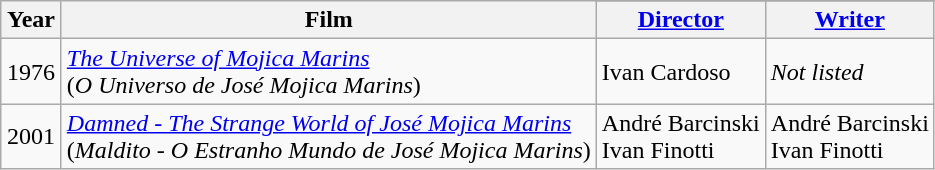<table class="wikitable">
<tr>
<th rowspan="2" width="33">Year</th>
<th rowspan="2">Film</th>
</tr>
<tr>
<th width=65><a href='#'>Director</a></th>
<th width=65><a href='#'>Writer</a></th>
</tr>
<tr align="center">
<td align="center">1976</td>
<td align="left"><em><a href='#'>The Universe of Mojica Marins</a></em><br>(<em>O Universo de José Mojica Marins</em>)</td>
<td align="left">Ivan Cardoso</td>
<td align="left"><em>Not listed</em></td>
</tr>
<tr align="center">
<td align="center">2001</td>
<td align="left"><em><a href='#'>Damned - The Strange World of José Mojica Marins</a></em><br>(<em>Maldito - O Estranho Mundo de José Mojica Marins</em>)</td>
<td align="left">André Barcinski<br>Ivan Finotti</td>
<td align="left">André Barcinski<br>Ivan Finotti</td>
</tr>
</table>
